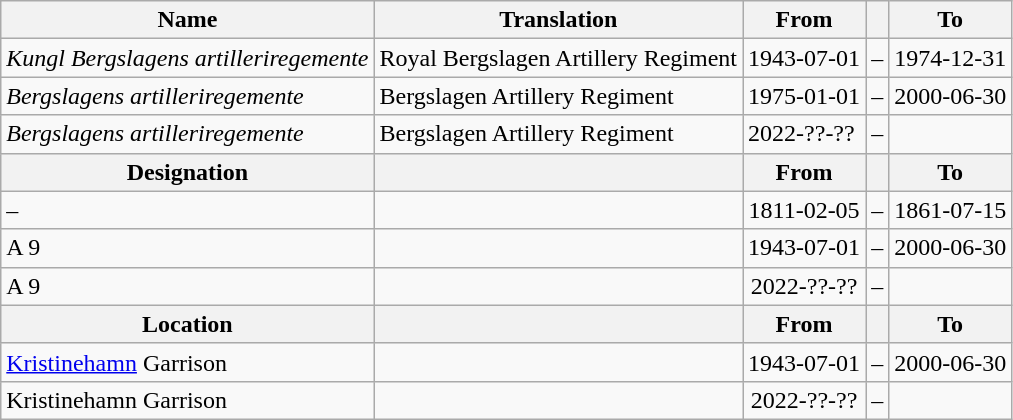<table class="wikitable">
<tr>
<th style="font-weight:bold;">Name</th>
<th style="font-weight:bold;">Translation</th>
<th style="text-align: center; font-weight:bold;">From</th>
<th></th>
<th style="text-align: center; font-weight:bold;">To</th>
</tr>
<tr>
<td style="font-style:italic;">Kungl Bergslagens artilleriregemente</td>
<td>Royal Bergslagen Artillery Regiment</td>
<td>1943-07-01</td>
<td>–</td>
<td>1974-12-31</td>
</tr>
<tr>
<td style="font-style:italic;">Bergslagens artilleriregemente</td>
<td>Bergslagen Artillery Regiment</td>
<td>1975-01-01</td>
<td>–</td>
<td>2000-06-30</td>
</tr>
<tr>
<td style="font-style:italic;">Bergslagens artilleriregemente</td>
<td>Bergslagen Artillery Regiment</td>
<td>2022-??-??</td>
<td>–</td>
<td></td>
</tr>
<tr>
<th style="font-weight:bold;">Designation</th>
<th style="font-weight:bold;"></th>
<th style="text-align: center; font-weight:bold;">From</th>
<th></th>
<th style="text-align: center; font-weight:bold;">To</th>
</tr>
<tr>
<td>–</td>
<td></td>
<td style="text-align: center;">1811-02-05</td>
<td style="text-align: center;">–</td>
<td style="text-align: center;">1861-07-15</td>
</tr>
<tr>
<td>A 9</td>
<td></td>
<td style="text-align: center;">1943-07-01</td>
<td style="text-align: center;">–</td>
<td style="text-align: center;">2000-06-30</td>
</tr>
<tr>
<td>A 9</td>
<td></td>
<td style="text-align: center;">2022-??-??</td>
<td style="text-align: center;">–</td>
<td style="text-align: center;"></td>
</tr>
<tr>
<th style="font-weight:bold;">Location</th>
<th style="font-weight:bold;"></th>
<th style="text-align: center; font-weight:bold;">From</th>
<th></th>
<th style="text-align: center; font-weight:bold;">To</th>
</tr>
<tr>
<td><a href='#'>Kristinehamn</a> Garrison</td>
<td></td>
<td style="text-align: center;">1943-07-01</td>
<td style="text-align: center;">–</td>
<td style="text-align: center;">2000-06-30</td>
</tr>
<tr>
<td>Kristinehamn Garrison</td>
<td></td>
<td style="text-align: center;">2022-??-??</td>
<td style="text-align: center;">–</td>
<td style="text-align: center;"></td>
</tr>
</table>
